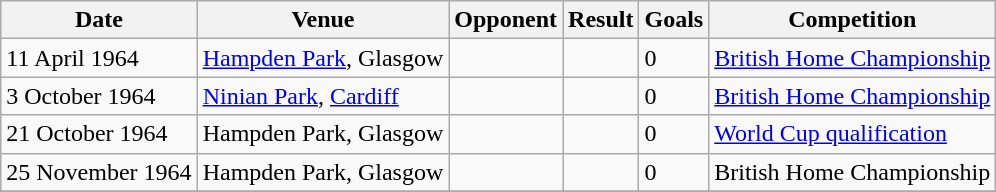<table class="wikitable">
<tr>
<th>Date</th>
<th>Venue</th>
<th>Opponent</th>
<th>Result</th>
<th>Goals</th>
<th>Competition</th>
</tr>
<tr>
<td>11 April 1964</td>
<td><a href='#'>Hampden Park</a>, Glasgow</td>
<td></td>
<td></td>
<td>0</td>
<td><a href='#'>British Home Championship</a></td>
</tr>
<tr>
<td>3 October 1964</td>
<td><a href='#'>Ninian Park</a>, <a href='#'>Cardiff</a></td>
<td></td>
<td></td>
<td>0</td>
<td><a href='#'>British Home Championship</a></td>
</tr>
<tr>
<td>21 October 1964</td>
<td>Hampden Park, Glasgow</td>
<td></td>
<td></td>
<td>0</td>
<td><a href='#'>World Cup qualification</a></td>
</tr>
<tr>
<td>25 November 1964</td>
<td>Hampden Park, Glasgow</td>
<td></td>
<td></td>
<td>0</td>
<td>British Home Championship</td>
</tr>
<tr>
</tr>
</table>
